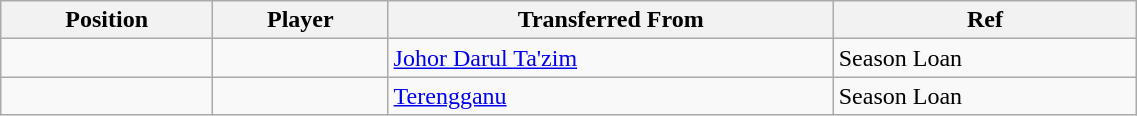<table class="wikitable sortable" style="width:60%; font-size:100%; text-align:left;">
<tr>
<th>Position</th>
<th>Player</th>
<th>Transferred From</th>
<th>Ref</th>
</tr>
<tr>
<td></td>
<td></td>
<td> <a href='#'>Johor Darul Ta'zim</a></td>
<td>Season Loan </td>
</tr>
<tr>
<td></td>
<td></td>
<td> <a href='#'>Terengganu</a></td>
<td>Season Loan </td>
</tr>
</table>
